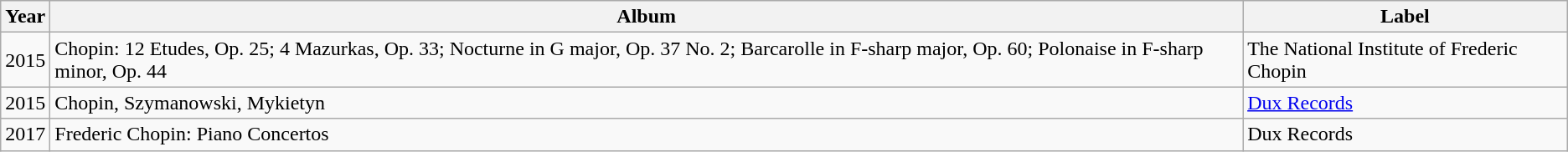<table class="wikitable">
<tr>
<th>Year</th>
<th>Album</th>
<th>Label</th>
</tr>
<tr>
<td>2015</td>
<td>Chopin: 12 Etudes, Op. 25; 4 Mazurkas, Op. 33; Nocturne in G major, Op. 37 No. 2; Barcarolle in F-sharp major, Op. 60; Polonaise in F-sharp minor, Op. 44</td>
<td>The National Institute of Frederic Chopin</td>
</tr>
<tr>
<td>2015</td>
<td>Chopin, Szymanowski, Mykietyn</td>
<td><a href='#'>Dux Records</a></td>
</tr>
<tr>
<td>2017</td>
<td>Frederic Chopin: Piano Concertos</td>
<td>Dux Records</td>
</tr>
</table>
